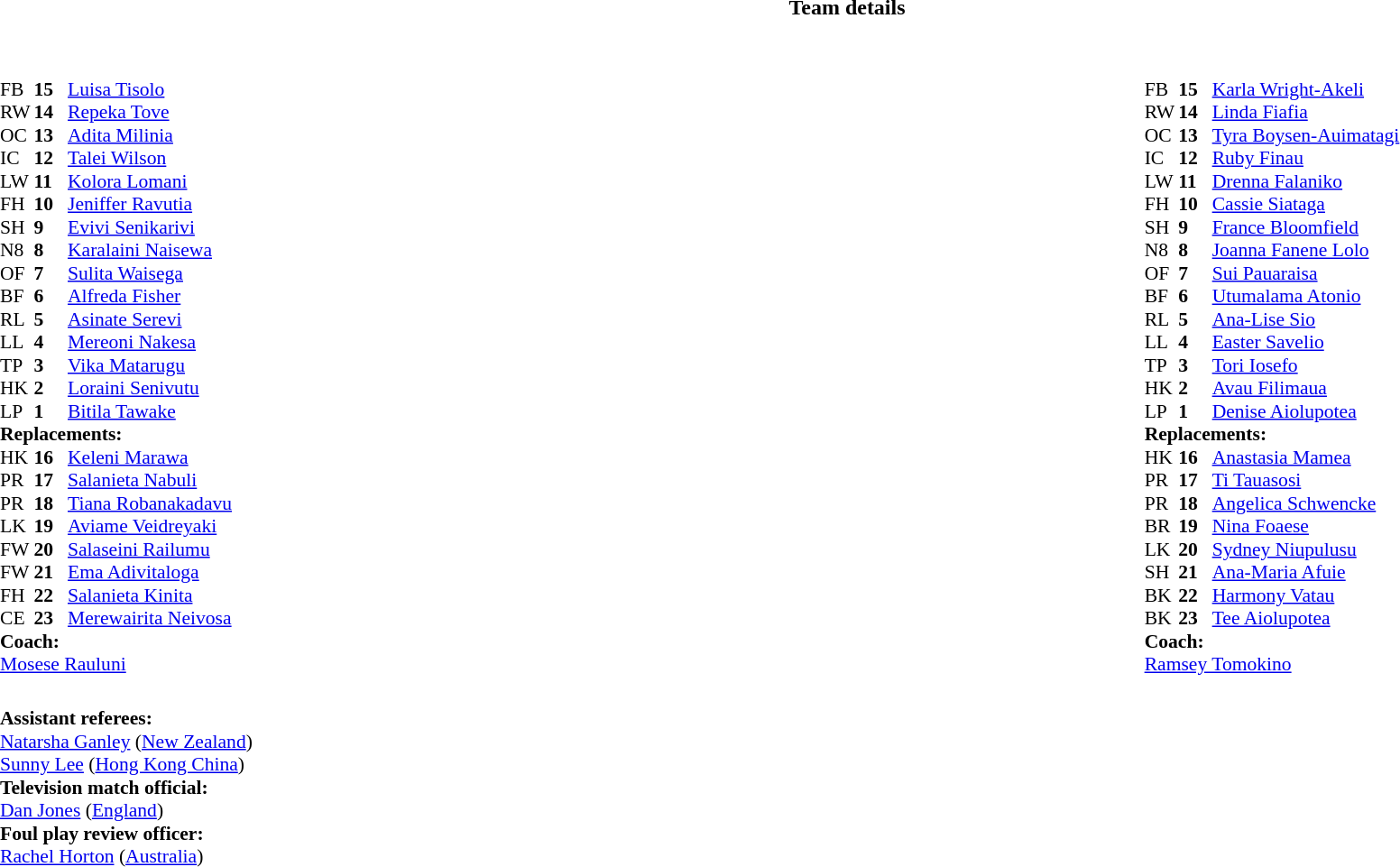<table border="0" style="width:100%;" class="collapsible collapsed">
<tr>
<th>Team details</th>
</tr>
<tr>
<td><br><table width="100%">
<tr>
<td style="vertical-align:top; width:50%"><br><table style="font-size: 90%" cellspacing="0" cellpadding="0">
<tr>
<th width="25"></th>
<th width="25"></th>
</tr>
<tr>
<td>FB</td>
<td><strong>15</strong></td>
<td><a href='#'>Luisa Tisolo</a></td>
<td></td>
<td></td>
</tr>
<tr>
<td>RW</td>
<td><strong>14</strong></td>
<td><a href='#'>Repeka Tove</a></td>
<td></td>
<td></td>
</tr>
<tr>
<td>OC</td>
<td><strong>13</strong></td>
<td><a href='#'>Adita Milinia</a></td>
<td></td>
<td></td>
</tr>
<tr>
<td>IC</td>
<td><strong>12</strong></td>
<td><a href='#'>Talei Wilson</a></td>
<td></td>
<td></td>
</tr>
<tr>
<td>LW</td>
<td><strong>11</strong></td>
<td><a href='#'>Kolora Lomani</a></td>
<td></td>
<td></td>
</tr>
<tr>
<td>FH</td>
<td><strong>10</strong></td>
<td><a href='#'>Jeniffer Ravutia</a></td>
<td></td>
<td></td>
</tr>
<tr>
<td>SH</td>
<td><strong>9</strong></td>
<td><a href='#'>Evivi Senikarivi</a></td>
<td></td>
<td></td>
</tr>
<tr>
<td>N8</td>
<td><strong>8</strong></td>
<td><a href='#'>Karalaini Naisewa</a></td>
<td></td>
<td></td>
</tr>
<tr>
<td>OF</td>
<td><strong>7</strong></td>
<td><a href='#'>Sulita Waisega</a></td>
<td></td>
<td></td>
</tr>
<tr>
<td>BF</td>
<td><strong>6</strong></td>
<td><a href='#'>Alfreda Fisher</a></td>
<td></td>
<td></td>
</tr>
<tr>
<td>RL</td>
<td><strong>5</strong></td>
<td><a href='#'>Asinate Serevi</a></td>
<td></td>
<td></td>
</tr>
<tr>
<td>LL</td>
<td><strong>4</strong></td>
<td><a href='#'>Mereoni Nakesa</a></td>
<td></td>
<td></td>
</tr>
<tr>
<td>TP</td>
<td><strong>3</strong></td>
<td><a href='#'>Vika Matarugu</a></td>
<td></td>
<td></td>
</tr>
<tr>
<td>HK</td>
<td><strong>2</strong></td>
<td><a href='#'>Loraini Senivutu</a></td>
<td></td>
<td></td>
</tr>
<tr>
<td>LP</td>
<td><strong>1</strong></td>
<td><a href='#'>Bitila Tawake</a></td>
<td></td>
<td></td>
</tr>
<tr>
<td colspan=3><strong>Replacements:</strong></td>
</tr>
<tr>
<td>HK</td>
<td><strong>16</strong></td>
<td><a href='#'>Keleni Marawa</a></td>
<td></td>
<td></td>
</tr>
<tr>
<td>PR</td>
<td><strong>17</strong></td>
<td><a href='#'>Salanieta Nabuli</a></td>
<td></td>
<td></td>
</tr>
<tr>
<td>PR</td>
<td><strong>18</strong></td>
<td><a href='#'>Tiana Robanakadavu</a></td>
<td></td>
<td></td>
</tr>
<tr>
<td>LK</td>
<td><strong>19</strong></td>
<td><a href='#'>Aviame Veidreyaki</a></td>
<td></td>
<td></td>
</tr>
<tr>
<td>FW</td>
<td><strong>20</strong></td>
<td><a href='#'>Salaseini Railumu</a></td>
<td></td>
<td></td>
</tr>
<tr>
<td>FW</td>
<td><strong>21</strong></td>
<td><a href='#'>Ema Adivitaloga</a></td>
<td></td>
<td></td>
</tr>
<tr>
<td>FH</td>
<td><strong>22</strong></td>
<td><a href='#'>Salanieta Kinita</a></td>
<td></td>
<td></td>
</tr>
<tr>
<td>CE</td>
<td><strong>23</strong></td>
<td><a href='#'>Merewairita Neivosa</a></td>
<td></td>
<td></td>
</tr>
<tr>
<td colspan=3><strong>Coach:</strong></td>
</tr>
<tr>
<td colspan="4"> <a href='#'>Mosese Rauluni</a></td>
</tr>
<tr>
</tr>
</table>
</td>
<td style="vertical-align:top; width:50%"><br><table style="font-size: 90%" cellspacing="0" cellpadding="0" align="center">
<tr>
<th width="25"></th>
<th width="25"></th>
</tr>
<tr>
<td>FB</td>
<td><strong>15</strong></td>
<td><a href='#'>Karla Wright-Akeli</a></td>
<td></td>
<td></td>
</tr>
<tr>
<td>RW</td>
<td><strong>14</strong></td>
<td><a href='#'>Linda Fiafia</a></td>
<td></td>
<td></td>
</tr>
<tr>
<td>OC</td>
<td><strong>13</strong></td>
<td><a href='#'>Tyra Boysen-Auimatagi</a></td>
<td></td>
<td></td>
</tr>
<tr>
<td>IC</td>
<td><strong>12</strong></td>
<td><a href='#'>Ruby Finau</a></td>
<td></td>
<td></td>
</tr>
<tr>
<td>LW</td>
<td><strong>11</strong></td>
<td><a href='#'>Drenna Falaniko</a></td>
<td></td>
<td></td>
</tr>
<tr>
<td>FH</td>
<td><strong>10</strong></td>
<td><a href='#'>Cassie Siataga</a></td>
<td></td>
<td></td>
</tr>
<tr>
<td>SH</td>
<td><strong>9</strong></td>
<td><a href='#'>France Bloomfield</a></td>
<td></td>
<td></td>
</tr>
<tr>
<td>N8</td>
<td><strong>8</strong></td>
<td><a href='#'>Joanna Fanene Lolo</a></td>
<td></td>
<td></td>
</tr>
<tr>
<td>OF</td>
<td><strong>7</strong></td>
<td><a href='#'>Sui Pauaraisa</a></td>
<td></td>
<td></td>
</tr>
<tr>
<td>BF</td>
<td><strong>6</strong></td>
<td><a href='#'>Utumalama Atonio</a></td>
<td></td>
<td></td>
</tr>
<tr>
<td>RL</td>
<td><strong>5</strong></td>
<td><a href='#'>Ana-Lise Sio</a></td>
<td></td>
<td></td>
</tr>
<tr>
<td>LL</td>
<td><strong>4</strong></td>
<td><a href='#'>Easter Savelio</a></td>
<td></td>
<td></td>
</tr>
<tr>
<td>TP</td>
<td><strong>3</strong></td>
<td><a href='#'>Tori Iosefo</a></td>
<td></td>
<td></td>
</tr>
<tr>
<td>HK</td>
<td><strong>2</strong></td>
<td><a href='#'>Avau Filimaua</a></td>
<td></td>
<td></td>
</tr>
<tr>
<td>LP</td>
<td><strong>1</strong></td>
<td><a href='#'>Denise Aiolupotea</a></td>
<td></td>
<td></td>
</tr>
<tr>
<td colspan=3><strong>Replacements:</strong></td>
</tr>
<tr>
<td>HK</td>
<td><strong>16</strong></td>
<td><a href='#'>Anastasia Mamea</a></td>
<td></td>
<td></td>
</tr>
<tr>
<td>PR</td>
<td><strong>17</strong></td>
<td><a href='#'>Ti Tauasosi</a></td>
<td></td>
<td></td>
</tr>
<tr>
<td>PR</td>
<td><strong>18</strong></td>
<td><a href='#'>Angelica Schwencke</a></td>
<td></td>
<td></td>
</tr>
<tr>
<td>BR</td>
<td><strong>19</strong></td>
<td><a href='#'>Nina Foaese</a></td>
<td></td>
<td></td>
</tr>
<tr>
<td>LK</td>
<td><strong>20</strong></td>
<td><a href='#'>Sydney Niupulusu</a></td>
<td></td>
<td></td>
</tr>
<tr>
<td>SH</td>
<td><strong>21</strong></td>
<td><a href='#'>Ana-Maria Afuie</a></td>
<td></td>
<td></td>
</tr>
<tr>
<td>BK</td>
<td><strong>22</strong></td>
<td><a href='#'>Harmony Vatau</a></td>
<td></td>
<td></td>
</tr>
<tr>
<td>BK</td>
<td><strong>23</strong></td>
<td><a href='#'>Tee Aiolupotea</a></td>
<td></td>
<td></td>
</tr>
<tr>
<td colspan=3><strong>Coach:</strong></td>
</tr>
<tr>
<td colspan="4"> <a href='#'>Ramsey Tomokino</a></td>
</tr>
</table>
</td>
</tr>
</table>
<table width=100% style="font-size: 90%">
<tr>
<td><br><strong>Assistant referees:</strong>
<br><a href='#'>Natarsha Ganley</a> (<a href='#'>New Zealand</a>)
<br><a href='#'>Sunny Lee</a> (<a href='#'>Hong Kong China</a>)
<br><strong>Television match official:</strong>
<br><a href='#'>Dan Jones</a> (<a href='#'>England</a>)
<br><strong>Foul play review officer:</strong>
<br><a href='#'>Rachel Horton</a> (<a href='#'>Australia</a>)</td>
</tr>
</table>
</td>
</tr>
</table>
